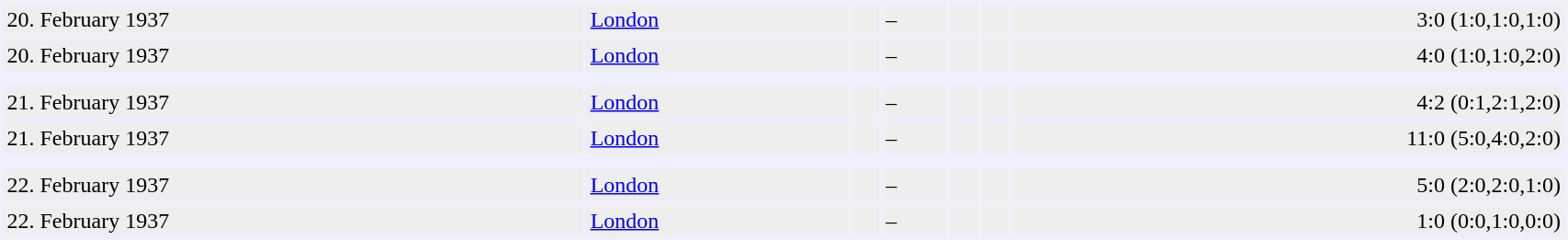<table cellspacing="2" border="0" cellpadding="3" bgcolor="#EFEFFF" width="90%">
<tr>
<td bgcolor="#EEEEEE">20. February 1937</td>
<td bgcolor="#EEEEEE"><a href='#'>London</a></td>
<td bgcolor="#EEEEEE"></td>
<td bgcolor="#EEEEEE">–</td>
<td bgcolor="#EEEEEE"></td>
<td bgcolor="#EEEEEE"></td>
<td bgcolor="#EEEEEE" align="right">3:0 (1:0,1:0,1:0)</td>
</tr>
<tr>
<td bgcolor="#EEEEEE">20. February 1937</td>
<td bgcolor="#EEEEEE"><a href='#'>London</a></td>
<td bgcolor="#EEEEEE"></td>
<td bgcolor="#EEEEEE">–</td>
<td bgcolor="#EEEEEE"></td>
<td bgcolor="#EEEEEE"></td>
<td bgcolor="#EEEEEE" align="right">4:0 (1:0,1:0,2:0)</td>
</tr>
<tr>
<td></td>
</tr>
<tr>
<td bgcolor="#EEEEEE">21. February 1937</td>
<td bgcolor="#EEEEEE"><a href='#'>London</a></td>
<td bgcolor="#EEEEEE"></td>
<td bgcolor="#EEEEEE">–</td>
<td bgcolor="#EEEEEE"></td>
<td bgcolor="#EEEEEE"></td>
<td bgcolor="#EEEEEE" align="right">4:2 (0:1,2:1,2:0)</td>
</tr>
<tr>
<td bgcolor="#EEEEEE">21. February 1937</td>
<td bgcolor="#EEEEEE"><a href='#'>London</a></td>
<td bgcolor="#EEEEEE"></td>
<td bgcolor="#EEEEEE">–</td>
<td bgcolor="#EEEEEE"></td>
<td bgcolor="#EEEEEE"></td>
<td bgcolor="#EEEEEE" align="right">11:0 (5:0,4:0,2:0)</td>
</tr>
<tr>
<td></td>
</tr>
<tr>
<td bgcolor="#EEEEEE">22. February 1937</td>
<td bgcolor="#EEEEEE"><a href='#'>London</a></td>
<td bgcolor="#EEEEEE"></td>
<td bgcolor="#EEEEEE">–</td>
<td bgcolor="#EEEEEE"></td>
<td bgcolor="#EEEEEE"></td>
<td bgcolor="#EEEEEE" align="right">5:0 (2:0,2:0,1:0)</td>
</tr>
<tr>
<td bgcolor="#EEEEEE">22. February 1937</td>
<td bgcolor="#EEEEEE"><a href='#'>London</a></td>
<td bgcolor="#EEEEEE"></td>
<td bgcolor="#EEEEEE">–</td>
<td bgcolor="#EEEEEE"></td>
<td bgcolor="#EEEEEE"></td>
<td bgcolor="#EEEEEE" align="right">1:0 (0:0,1:0,0:0)</td>
</tr>
</table>
